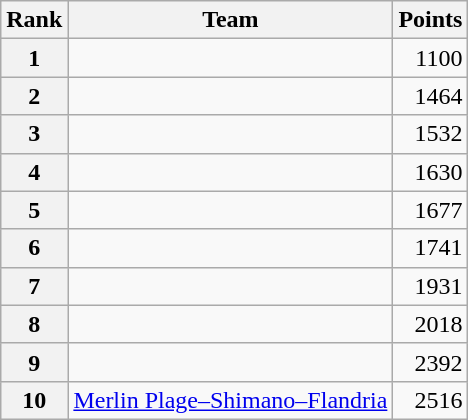<table class="wikitable">
<tr>
<th scope="col">Rank</th>
<th scope="col">Team</th>
<th scope="col">Points</th>
</tr>
<tr>
<th scope="row">1</th>
<td></td>
<td style="text-align:right;">1100</td>
</tr>
<tr>
<th scope="row">2</th>
<td></td>
<td style="text-align:right;">1464</td>
</tr>
<tr>
<th scope="row">3</th>
<td></td>
<td style="text-align:right;">1532</td>
</tr>
<tr>
<th scope="row">4</th>
<td></td>
<td style="text-align:right;">1630</td>
</tr>
<tr>
<th scope="row">5</th>
<td></td>
<td style="text-align:right;">1677</td>
</tr>
<tr>
<th scope="row">6</th>
<td></td>
<td style="text-align:right;">1741</td>
</tr>
<tr>
<th scope="row">7</th>
<td></td>
<td style="text-align:right;">1931</td>
</tr>
<tr>
<th scope="row">8</th>
<td></td>
<td style="text-align:right;">2018</td>
</tr>
<tr>
<th scope="row">9</th>
<td></td>
<td style="text-align:right;">2392</td>
</tr>
<tr>
<th scope="row">10</th>
<td><a href='#'>Merlin Plage–Shimano–Flandria</a></td>
<td style="text-align:right;">2516</td>
</tr>
</table>
